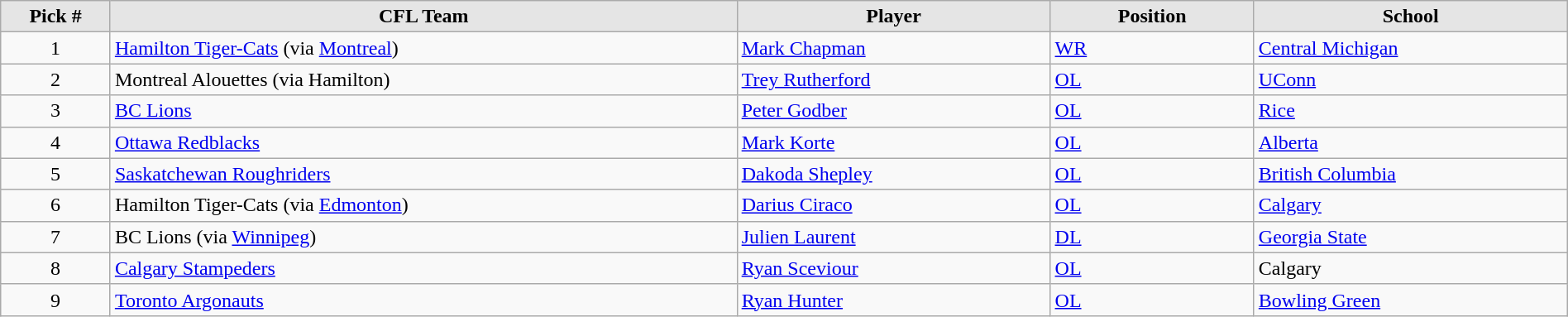<table class="wikitable" style="width: 100%">
<tr>
<th style="background:#E5E5E5;" width=7%>Pick #</th>
<th width=40% style="background:#E5E5E5;">CFL Team</th>
<th width=20% style="background:#E5E5E5;">Player</th>
<th width=13% style="background:#E5E5E5;">Position</th>
<th width=20% style="background:#E5E5E5;">School</th>
</tr>
<tr>
<td align=center>1</td>
<td><a href='#'>Hamilton Tiger-Cats</a> (via <a href='#'>Montreal</a>)</td>
<td><a href='#'>Mark Chapman</a></td>
<td><a href='#'>WR</a></td>
<td><a href='#'>Central Michigan</a></td>
</tr>
<tr>
<td align=center>2</td>
<td>Montreal Alouettes (via Hamilton)</td>
<td><a href='#'>Trey Rutherford</a></td>
<td><a href='#'>OL</a></td>
<td><a href='#'>UConn</a></td>
</tr>
<tr>
<td align=center>3</td>
<td><a href='#'>BC Lions</a></td>
<td><a href='#'>Peter Godber</a></td>
<td><a href='#'>OL</a></td>
<td><a href='#'>Rice</a></td>
</tr>
<tr>
<td align=center>4</td>
<td><a href='#'>Ottawa Redblacks</a></td>
<td><a href='#'>Mark Korte</a></td>
<td><a href='#'>OL</a></td>
<td><a href='#'>Alberta</a></td>
</tr>
<tr>
<td align=center>5</td>
<td><a href='#'>Saskatchewan Roughriders</a></td>
<td><a href='#'>Dakoda Shepley</a></td>
<td><a href='#'>OL</a></td>
<td><a href='#'>British Columbia</a></td>
</tr>
<tr>
<td align=center>6</td>
<td>Hamilton Tiger-Cats (via <a href='#'>Edmonton</a>)</td>
<td><a href='#'>Darius Ciraco</a></td>
<td><a href='#'>OL</a></td>
<td><a href='#'>Calgary</a></td>
</tr>
<tr>
<td align=center>7</td>
<td>BC Lions (via <a href='#'>Winnipeg</a>)</td>
<td><a href='#'>Julien Laurent</a></td>
<td><a href='#'>DL</a></td>
<td><a href='#'>Georgia State</a></td>
</tr>
<tr>
<td align=center>8</td>
<td><a href='#'>Calgary Stampeders</a></td>
<td><a href='#'>Ryan Sceviour</a></td>
<td><a href='#'>OL</a></td>
<td>Calgary</td>
</tr>
<tr>
<td align=center>9</td>
<td><a href='#'>Toronto Argonauts</a></td>
<td><a href='#'>Ryan Hunter</a></td>
<td><a href='#'>OL</a></td>
<td><a href='#'>Bowling Green</a></td>
</tr>
</table>
